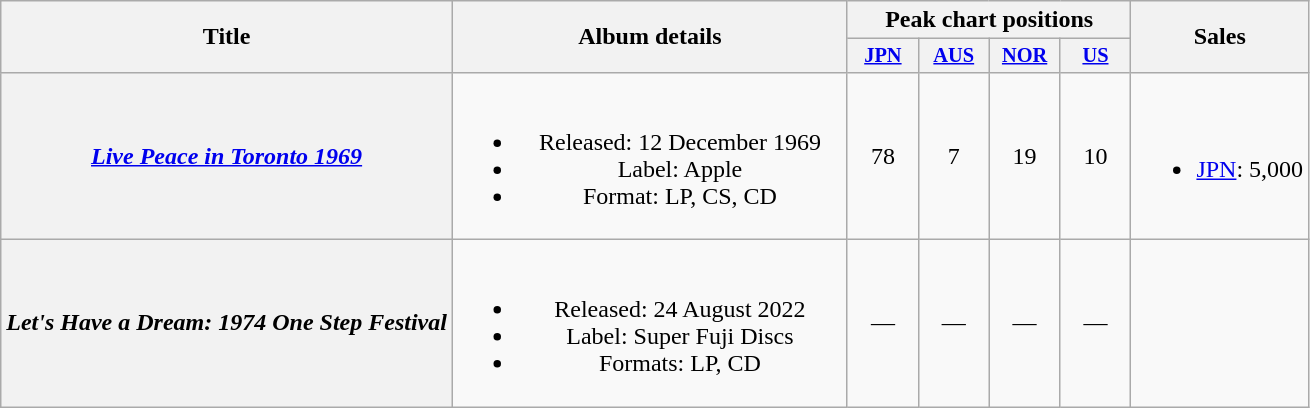<table class="wikitable plainrowheaders" style="text-align:center">
<tr>
<th scope="col" rowspan="2">Title</th>
<th scope="col" rowspan="2" style="width:16em;">Album details</th>
<th scope="col" colspan="4">Peak chart positions</th>
<th scope="col" rowspan="2">Sales</th>
</tr>
<tr>
<th scope="col" style="width:3em;font-size:85%;"><a href='#'>JPN</a><br></th>
<th scope="col" style="width:3em;font-size:85%;"><a href='#'>AUS</a><br></th>
<th scope="col" style="width:3em;font-size:85%;"><a href='#'>NOR</a><br></th>
<th scope="col" style="width:3em;font-size:85%;"><a href='#'>US</a><br></th>
</tr>
<tr>
<th scope="row"><em><a href='#'>Live Peace in Toronto 1969</a></em> <br></th>
<td><br><ul><li>Released: 12 December 1969</li><li>Label: Apple</li><li>Format: LP, CS, CD</li></ul></td>
<td>78</td>
<td>7</td>
<td>19</td>
<td>10</td>
<td><br><ul><li><a href='#'>JPN</a>: 5,000</li></ul></td>
</tr>
<tr>
<th scope="row"><em>Let's Have a Dream: 1974 One Step Festival</em></th>
<td><br><ul><li>Released: 24 August 2022</li><li>Label: Super Fuji Discs</li><li>Formats: LP, CD</li></ul></td>
<td>—</td>
<td>—</td>
<td>—</td>
<td>—</td>
<td></td>
</tr>
</table>
